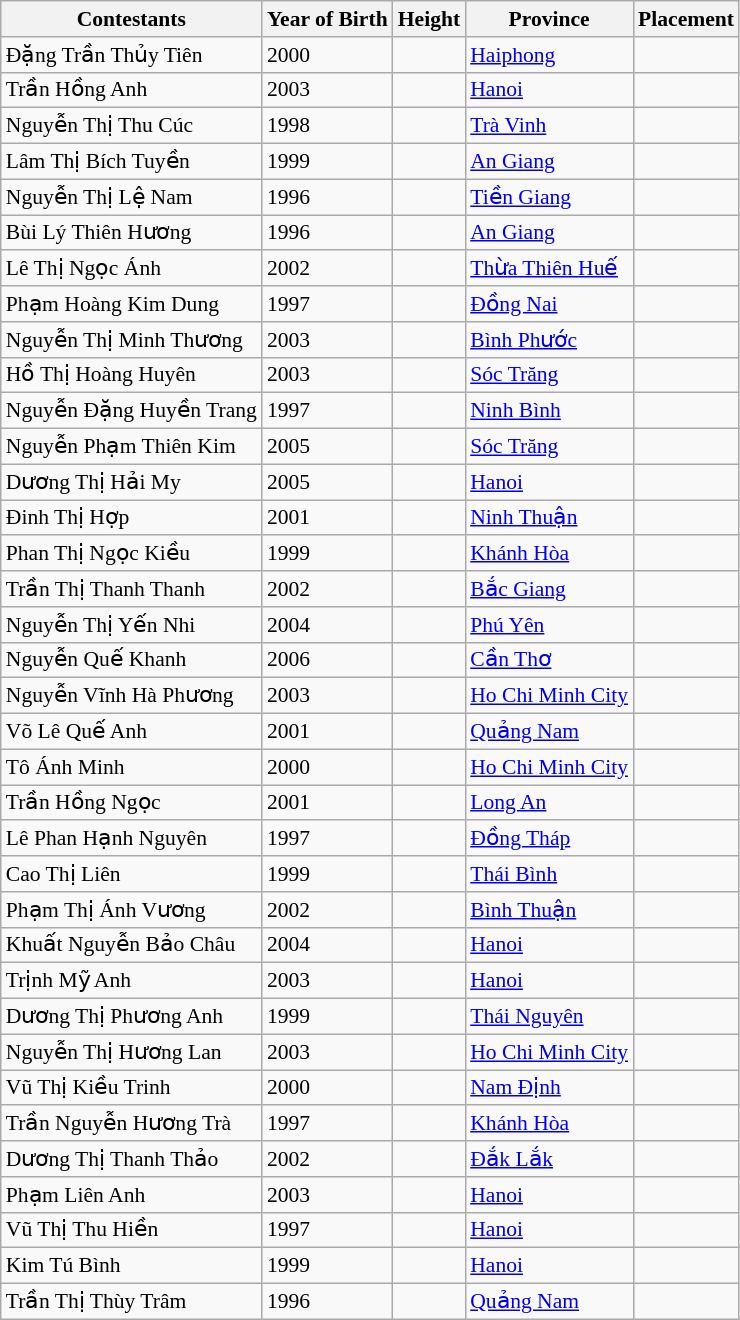<table class="wikitable sortable static-row-numbers" style="font-size: 90%;">
<tr>
<th class=unsortable>Contestants</th>
<th>Year of Birth</th>
<th>Height</th>
<th>Province</th>
<th>Placement</th>
</tr>
<tr>
<td>Đặng Trần Thủy Tiên</td>
<td>2000</td>
<td></td>
<td><a href='#'>Haiphong</a></td>
<td></td>
</tr>
<tr>
<td>Trần Hồng Anh</td>
<td>2003</td>
<td></td>
<td><a href='#'>Hanoi</a></td>
<td></td>
</tr>
<tr>
<td>Nguyễn Thị Thu Cúc</td>
<td>1998</td>
<td></td>
<td><a href='#'>Trà Vinh</a></td>
<td></td>
</tr>
<tr>
<td>Lâm Thị Bích Tuyền</td>
<td>1999</td>
<td></td>
<td><a href='#'>An Giang</a></td>
<td></td>
</tr>
<tr>
<td>Nguyễn Thị Lệ Nam</td>
<td>1996</td>
<td></td>
<td><a href='#'>Tiền Giang</a></td>
<td></td>
</tr>
<tr>
<td>Bùi Lý Thiên Hương</td>
<td>1996</td>
<td></td>
<td><a href='#'>An Giang</a></td>
<td></td>
</tr>
<tr>
<td>Lê Thị Ngọc Ánh</td>
<td>2002</td>
<td></td>
<td><a href='#'>Thừa Thiên Huế</a></td>
<td></td>
</tr>
<tr>
<td>Phạm Hoàng Kim Dung</td>
<td>1997</td>
<td></td>
<td><a href='#'>Đồng Nai</a></td>
<td></td>
</tr>
<tr>
<td>Nguyễn Thị Minh Thương</td>
<td>2003</td>
<td></td>
<td><a href='#'>Bình Phước</a></td>
<td></td>
</tr>
<tr>
<td>Hồ Thị Hoàng Huyên</td>
<td>2003</td>
<td></td>
<td><a href='#'>Sóc Trăng</a></td>
<td></td>
</tr>
<tr>
<td>Nguyễn Đặng Huyền Trang</td>
<td>1997</td>
<td></td>
<td><a href='#'>Ninh Bình</a></td>
<td></td>
</tr>
<tr>
<td>Nguyễn Phạm Thiên Kim</td>
<td>2005</td>
<td></td>
<td><a href='#'>Sóc Trăng</a></td>
<td></td>
</tr>
<tr>
<td>Dương Thị Hải My</td>
<td>2005</td>
<td></td>
<td><a href='#'>Hanoi</a></td>
<td></td>
</tr>
<tr>
<td>Đinh Thị Hợp</td>
<td>2001</td>
<td></td>
<td><a href='#'>Ninh Thuận</a></td>
<td></td>
</tr>
<tr>
<td>Phan Thị Ngọc Kiều</td>
<td>1999</td>
<td></td>
<td><a href='#'>Khánh Hòa</a></td>
<td></td>
</tr>
<tr>
<td>Trần Thị Thanh Thanh</td>
<td>2002</td>
<td></td>
<td><a href='#'>Bắc Giang</a></td>
<td></td>
</tr>
<tr>
<td>Nguyễn Thị Yến Nhi</td>
<td>2004</td>
<td></td>
<td><a href='#'>Phú Yên</a></td>
<td></td>
</tr>
<tr>
<td>Nguyễn Quế Khanh</td>
<td>2006</td>
<td></td>
<td><a href='#'>Cần Thơ</a></td>
<td></td>
</tr>
<tr>
<td>Nguyễn Vĩnh Hà Phương</td>
<td>2003</td>
<td></td>
<td><a href='#'>Ho Chi Minh City</a></td>
<td></td>
</tr>
<tr>
<td>Võ Lê Quế Anh</td>
<td>2001</td>
<td></td>
<td><a href='#'>Quảng Nam</a></td>
<td></td>
</tr>
<tr>
<td>Tô Ánh Minh</td>
<td>2000</td>
<td></td>
<td><a href='#'>Ho Chi Minh City</a></td>
<td></td>
</tr>
<tr>
<td>Trần Hồng Ngọc</td>
<td>2001</td>
<td></td>
<td><a href='#'>Long An</a></td>
<td></td>
</tr>
<tr>
<td>Lê Phan Hạnh Nguyên</td>
<td>1997</td>
<td></td>
<td><a href='#'>Đồng Tháp</a></td>
<td></td>
</tr>
<tr>
<td>Cao Thị Liên</td>
<td>1999</td>
<td></td>
<td><a href='#'>Thái Bình</a></td>
<td></td>
</tr>
<tr>
<td>Phạm Thị Ánh Vương</td>
<td>2002</td>
<td></td>
<td><a href='#'>Bình Thuận</a></td>
<td></td>
</tr>
<tr>
<td>Khuất Nguyễn Bảo Châu</td>
<td>2004</td>
<td></td>
<td><a href='#'>Hanoi</a></td>
<td></td>
</tr>
<tr>
<td>Trịnh Mỹ Anh</td>
<td>2003</td>
<td></td>
<td><a href='#'>Hanoi</a></td>
<td></td>
</tr>
<tr>
<td>Dương Thị Phương Anh</td>
<td>1999</td>
<td></td>
<td><a href='#'>Thái Nguyên</a></td>
<td></td>
</tr>
<tr>
<td>Nguyễn Thị Hương Lan</td>
<td>2003</td>
<td></td>
<td><a href='#'>Ho Chi Minh City</a></td>
<td></td>
</tr>
<tr>
<td>Vũ Thị Kiều Trinh</td>
<td>2000</td>
<td></td>
<td><a href='#'>Nam Định</a></td>
<td></td>
</tr>
<tr>
<td>Trần Nguyễn Hương Trà</td>
<td>1997</td>
<td></td>
<td><a href='#'>Khánh Hòa</a></td>
<td></td>
</tr>
<tr>
<td>Dương Thị Thanh Thảo</td>
<td>2002</td>
<td></td>
<td><a href='#'>Đắk Lắk</a></td>
<td></td>
</tr>
<tr>
<td>Phạm Liên Anh</td>
<td>2003</td>
<td></td>
<td><a href='#'>Hanoi</a></td>
<td></td>
</tr>
<tr>
<td>Vũ Thị Thu Hiền</td>
<td>1997</td>
<td></td>
<td><a href='#'>Hanoi</a></td>
<td></td>
</tr>
<tr>
<td>Kim Tú Bình</td>
<td>1999</td>
<td></td>
<td><a href='#'>Hanoi</a></td>
<td></td>
</tr>
<tr>
<td>Trần Thị Thùy Trâm</td>
<td>1996</td>
<td></td>
<td><a href='#'>Quảng Nam</a></td>
<td></td>
</tr>
</table>
